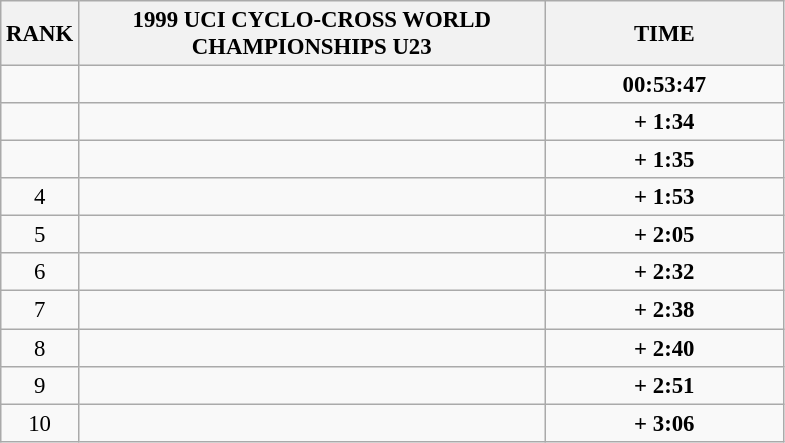<table class="wikitable" style="font-size:95%;">
<tr>
<th>RANK</th>
<th align="left" style="width: 20em">1999 UCI CYCLO-CROSS WORLD CHAMPIONSHIPS U23</th>
<th align="left" style="width: 10em">TIME</th>
</tr>
<tr>
<td align="center"></td>
<td></td>
<td align="center"><strong>00:53:47</strong></td>
</tr>
<tr>
<td align="center"></td>
<td></td>
<td align="center"><strong>+ 1:34</strong></td>
</tr>
<tr>
<td align="center"></td>
<td></td>
<td align="center"><strong>+ 1:35</strong></td>
</tr>
<tr>
<td align="center">4</td>
<td></td>
<td align="center"><strong>+ 1:53</strong></td>
</tr>
<tr>
<td align="center">5</td>
<td></td>
<td align="center"><strong>+ 2:05</strong></td>
</tr>
<tr>
<td align="center">6</td>
<td></td>
<td align="center"><strong>+ 2:32</strong></td>
</tr>
<tr>
<td align="center">7</td>
<td></td>
<td align="center"><strong>+ 2:38</strong></td>
</tr>
<tr>
<td align="center">8</td>
<td></td>
<td align="center"><strong>+ 2:40</strong></td>
</tr>
<tr>
<td align="center">9</td>
<td></td>
<td align="center"><strong>+ 2:51</strong></td>
</tr>
<tr>
<td align="center">10</td>
<td></td>
<td align="center"><strong>+ 3:06</strong></td>
</tr>
</table>
